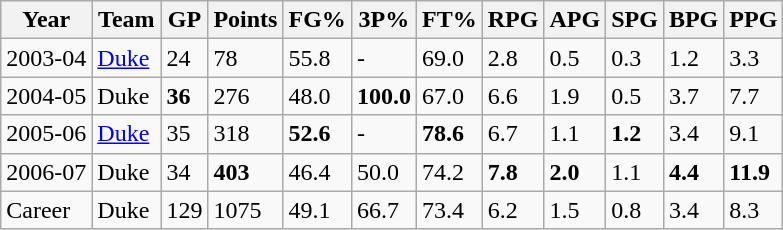<table class="wikitable">
<tr>
<th>Year</th>
<th>Team</th>
<th>GP</th>
<th>Points</th>
<th>FG%</th>
<th>3P%</th>
<th>FT%</th>
<th>RPG</th>
<th>APG</th>
<th>SPG</th>
<th>BPG</th>
<th>PPG</th>
</tr>
<tr>
<td>2003-04</td>
<td><a href='#'>Duke</a></td>
<td>24</td>
<td>78</td>
<td>55.8</td>
<td>-</td>
<td>69.0</td>
<td>2.8</td>
<td>0.5</td>
<td>0.3</td>
<td>1.2</td>
<td>3.3</td>
</tr>
<tr>
<td>2004-05</td>
<td>Duke </td>
<td><strong>36</strong></td>
<td>276</td>
<td>48.0</td>
<td><strong>100.0</strong></td>
<td>67.0</td>
<td>6.6</td>
<td>1.9</td>
<td>0.5</td>
<td>3.7</td>
<td>7.7</td>
</tr>
<tr>
<td>2005-06</td>
<td><a href='#'>Duke</a> </td>
<td>35</td>
<td>318</td>
<td><strong>52.6</strong></td>
<td>-</td>
<td><strong>78.6</strong></td>
<td>6.7</td>
<td>1.1</td>
<td><strong>1.2</strong></td>
<td>3.4</td>
<td>9.1</td>
</tr>
<tr>
<td>2006-07</td>
<td>Duke </td>
<td>34</td>
<td><strong>403</strong></td>
<td>46.4</td>
<td>50.0</td>
<td>74.2</td>
<td><strong>7.8</strong></td>
<td><strong>2.0</strong></td>
<td>1.1</td>
<td><strong>4.4</strong></td>
<td><strong>11.9</strong></td>
</tr>
<tr>
<td>Career</td>
<td>Duke </td>
<td>129</td>
<td>1075</td>
<td>49.1</td>
<td>66.7</td>
<td>73.4</td>
<td>6.2</td>
<td>1.5</td>
<td>0.8</td>
<td>3.4</td>
<td>8.3</td>
</tr>
</table>
